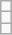<table class="wikitable" style="text-align:center;">
<tr>
<td></td>
</tr>
<tr>
<td></td>
</tr>
<tr>
<td></td>
</tr>
</table>
